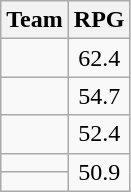<table class=wikitable>
<tr>
<th>Team</th>
<th>RPG</th>
</tr>
<tr>
<td></td>
<td align=center>62.4</td>
</tr>
<tr>
<td></td>
<td align=center>54.7</td>
</tr>
<tr>
<td></td>
<td align=center>52.4</td>
</tr>
<tr>
<td></td>
<td align=center rowspan=2>50.9</td>
</tr>
<tr>
<td></td>
</tr>
</table>
